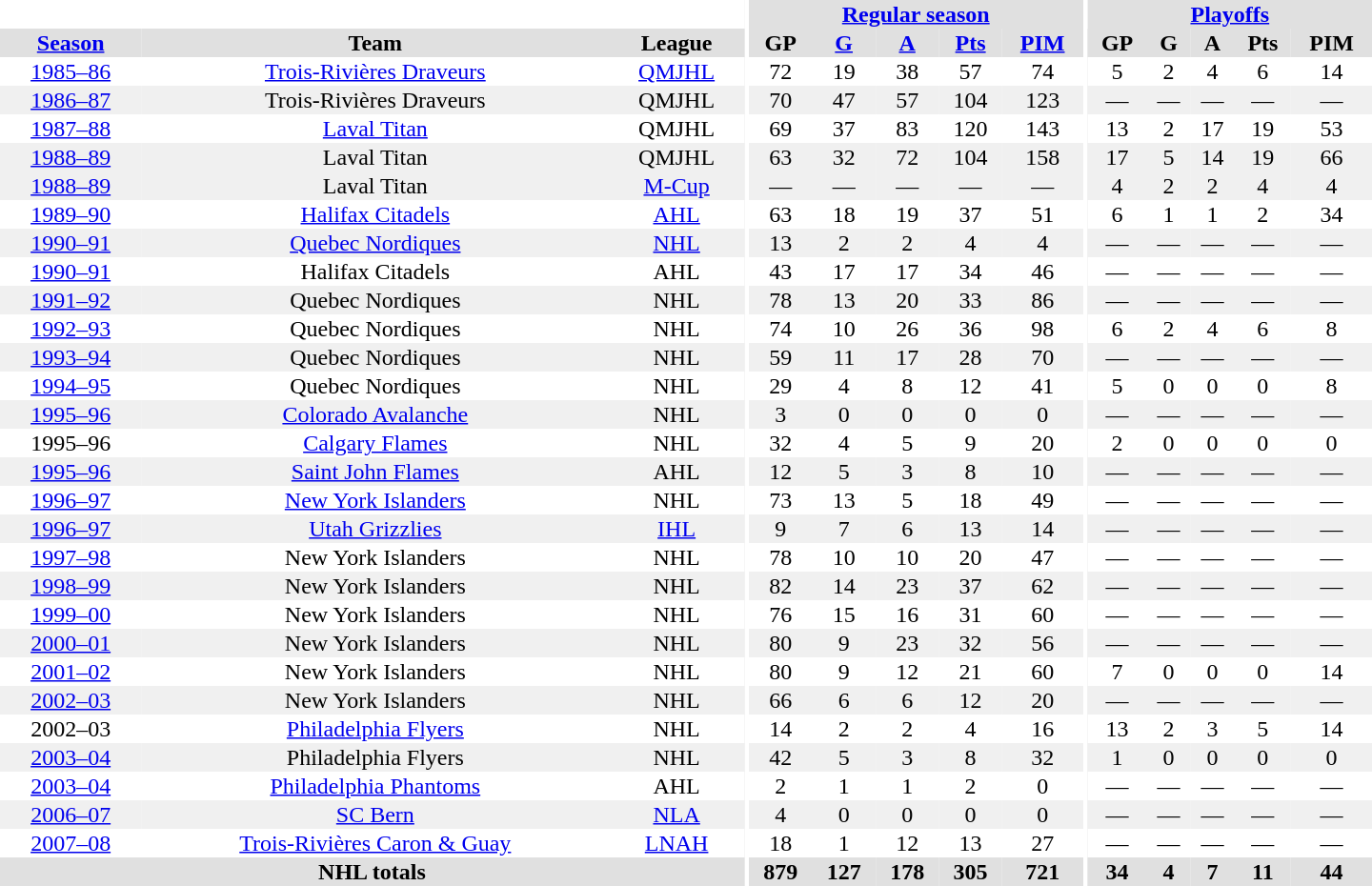<table border="0" cellpadding="1" cellspacing="0" style="text-align:center; width:60em">
<tr bgcolor="#e0e0e0">
<th colspan="3" bgcolor="#ffffff"></th>
<th rowspan="100" bgcolor="#ffffff"></th>
<th colspan="5"><a href='#'>Regular season</a></th>
<th rowspan="100" bgcolor="#ffffff"></th>
<th colspan="5"><a href='#'>Playoffs</a></th>
</tr>
<tr bgcolor="#e0e0e0">
<th><a href='#'>Season</a></th>
<th>Team</th>
<th>League</th>
<th>GP</th>
<th><a href='#'>G</a></th>
<th><a href='#'>A</a></th>
<th><a href='#'>Pts</a></th>
<th><a href='#'>PIM</a></th>
<th>GP</th>
<th>G</th>
<th>A</th>
<th>Pts</th>
<th>PIM</th>
</tr>
<tr>
<td><a href='#'>1985–86</a></td>
<td><a href='#'>Trois-Rivières Draveurs</a></td>
<td><a href='#'>QMJHL</a></td>
<td>72</td>
<td>19</td>
<td>38</td>
<td>57</td>
<td>74</td>
<td>5</td>
<td>2</td>
<td>4</td>
<td>6</td>
<td>14</td>
</tr>
<tr bgcolor="#f0f0f0">
<td><a href='#'>1986–87</a></td>
<td>Trois-Rivières Draveurs</td>
<td>QMJHL</td>
<td>70</td>
<td>47</td>
<td>57</td>
<td>104</td>
<td>123</td>
<td>—</td>
<td>—</td>
<td>—</td>
<td>—</td>
<td>—</td>
</tr>
<tr>
<td><a href='#'>1987–88</a></td>
<td><a href='#'>Laval Titan</a></td>
<td>QMJHL</td>
<td>69</td>
<td>37</td>
<td>83</td>
<td>120</td>
<td>143</td>
<td>13</td>
<td>2</td>
<td>17</td>
<td>19</td>
<td>53</td>
</tr>
<tr bgcolor="#f0f0f0">
<td><a href='#'>1988–89</a></td>
<td>Laval Titan</td>
<td>QMJHL</td>
<td>63</td>
<td>32</td>
<td>72</td>
<td>104</td>
<td>158</td>
<td>17</td>
<td>5</td>
<td>14</td>
<td>19</td>
<td>66</td>
</tr>
<tr bgcolor="#f0f0f0">
<td><a href='#'>1988–89</a></td>
<td>Laval Titan</td>
<td><a href='#'>M-Cup</a></td>
<td>—</td>
<td>—</td>
<td>—</td>
<td>—</td>
<td>—</td>
<td>4</td>
<td>2</td>
<td>2</td>
<td>4</td>
<td>4</td>
</tr>
<tr>
<td><a href='#'>1989–90</a></td>
<td><a href='#'>Halifax Citadels</a></td>
<td><a href='#'>AHL</a></td>
<td>63</td>
<td>18</td>
<td>19</td>
<td>37</td>
<td>51</td>
<td>6</td>
<td>1</td>
<td>1</td>
<td>2</td>
<td>34</td>
</tr>
<tr bgcolor="#f0f0f0">
<td><a href='#'>1990–91</a></td>
<td><a href='#'>Quebec Nordiques</a></td>
<td><a href='#'>NHL</a></td>
<td>13</td>
<td>2</td>
<td>2</td>
<td>4</td>
<td>4</td>
<td>—</td>
<td>—</td>
<td>—</td>
<td>—</td>
<td>—</td>
</tr>
<tr>
<td><a href='#'>1990–91</a></td>
<td>Halifax Citadels</td>
<td>AHL</td>
<td>43</td>
<td>17</td>
<td>17</td>
<td>34</td>
<td>46</td>
<td>—</td>
<td>—</td>
<td>—</td>
<td>—</td>
<td>—</td>
</tr>
<tr bgcolor="#f0f0f0">
<td><a href='#'>1991–92</a></td>
<td>Quebec Nordiques</td>
<td>NHL</td>
<td>78</td>
<td>13</td>
<td>20</td>
<td>33</td>
<td>86</td>
<td>—</td>
<td>—</td>
<td>—</td>
<td>—</td>
<td>—</td>
</tr>
<tr>
<td><a href='#'>1992–93</a></td>
<td>Quebec Nordiques</td>
<td>NHL</td>
<td>74</td>
<td>10</td>
<td>26</td>
<td>36</td>
<td>98</td>
<td>6</td>
<td>2</td>
<td>4</td>
<td>6</td>
<td>8</td>
</tr>
<tr bgcolor="#f0f0f0">
<td><a href='#'>1993–94</a></td>
<td>Quebec Nordiques</td>
<td>NHL</td>
<td>59</td>
<td>11</td>
<td>17</td>
<td>28</td>
<td>70</td>
<td>—</td>
<td>—</td>
<td>—</td>
<td>—</td>
<td>—</td>
</tr>
<tr>
<td><a href='#'>1994–95</a></td>
<td>Quebec Nordiques</td>
<td>NHL</td>
<td>29</td>
<td>4</td>
<td>8</td>
<td>12</td>
<td>41</td>
<td>5</td>
<td>0</td>
<td>0</td>
<td>0</td>
<td>8</td>
</tr>
<tr bgcolor="#f0f0f0">
<td><a href='#'>1995–96</a></td>
<td><a href='#'>Colorado Avalanche</a></td>
<td>NHL</td>
<td>3</td>
<td>0</td>
<td>0</td>
<td>0</td>
<td>0</td>
<td>—</td>
<td>—</td>
<td>—</td>
<td>—</td>
<td>—</td>
</tr>
<tr>
<td>1995–96</td>
<td><a href='#'>Calgary Flames</a></td>
<td>NHL</td>
<td>32</td>
<td>4</td>
<td>5</td>
<td>9</td>
<td>20</td>
<td>2</td>
<td>0</td>
<td>0</td>
<td>0</td>
<td>0</td>
</tr>
<tr bgcolor="#f0f0f0">
<td><a href='#'>1995–96</a></td>
<td><a href='#'>Saint John Flames</a></td>
<td>AHL</td>
<td>12</td>
<td>5</td>
<td>3</td>
<td>8</td>
<td>10</td>
<td>—</td>
<td>—</td>
<td>—</td>
<td>—</td>
<td>—</td>
</tr>
<tr>
<td><a href='#'>1996–97</a></td>
<td><a href='#'>New York Islanders</a></td>
<td>NHL</td>
<td>73</td>
<td>13</td>
<td>5</td>
<td>18</td>
<td>49</td>
<td>—</td>
<td>—</td>
<td>—</td>
<td>—</td>
<td>—</td>
</tr>
<tr bgcolor="#f0f0f0">
<td><a href='#'>1996–97</a></td>
<td><a href='#'>Utah Grizzlies</a></td>
<td><a href='#'>IHL</a></td>
<td>9</td>
<td>7</td>
<td>6</td>
<td>13</td>
<td>14</td>
<td>—</td>
<td>—</td>
<td>—</td>
<td>—</td>
<td>—</td>
</tr>
<tr>
<td><a href='#'>1997–98</a></td>
<td>New York Islanders</td>
<td>NHL</td>
<td>78</td>
<td>10</td>
<td>10</td>
<td>20</td>
<td>47</td>
<td>—</td>
<td>—</td>
<td>—</td>
<td>—</td>
<td>—</td>
</tr>
<tr bgcolor="#f0f0f0">
<td><a href='#'>1998–99</a></td>
<td>New York Islanders</td>
<td>NHL</td>
<td>82</td>
<td>14</td>
<td>23</td>
<td>37</td>
<td>62</td>
<td>—</td>
<td>—</td>
<td>—</td>
<td>—</td>
<td>—</td>
</tr>
<tr>
<td><a href='#'>1999–00</a></td>
<td>New York Islanders</td>
<td>NHL</td>
<td>76</td>
<td>15</td>
<td>16</td>
<td>31</td>
<td>60</td>
<td>—</td>
<td>—</td>
<td>—</td>
<td>—</td>
<td>—</td>
</tr>
<tr bgcolor="#f0f0f0">
<td><a href='#'>2000–01</a></td>
<td>New York Islanders</td>
<td>NHL</td>
<td>80</td>
<td>9</td>
<td>23</td>
<td>32</td>
<td>56</td>
<td>—</td>
<td>—</td>
<td>—</td>
<td>—</td>
<td>—</td>
</tr>
<tr>
<td><a href='#'>2001–02</a></td>
<td>New York Islanders</td>
<td>NHL</td>
<td>80</td>
<td>9</td>
<td>12</td>
<td>21</td>
<td>60</td>
<td>7</td>
<td>0</td>
<td>0</td>
<td>0</td>
<td>14</td>
</tr>
<tr bgcolor="#f0f0f0">
<td><a href='#'>2002–03</a></td>
<td>New York Islanders</td>
<td>NHL</td>
<td>66</td>
<td>6</td>
<td>6</td>
<td>12</td>
<td>20</td>
<td>—</td>
<td>—</td>
<td>—</td>
<td>—</td>
<td>—</td>
</tr>
<tr>
<td>2002–03</td>
<td><a href='#'>Philadelphia Flyers</a></td>
<td>NHL</td>
<td>14</td>
<td>2</td>
<td>2</td>
<td>4</td>
<td>16</td>
<td>13</td>
<td>2</td>
<td>3</td>
<td>5</td>
<td>14</td>
</tr>
<tr bgcolor="#f0f0f0">
<td><a href='#'>2003–04</a></td>
<td>Philadelphia Flyers</td>
<td>NHL</td>
<td>42</td>
<td>5</td>
<td>3</td>
<td>8</td>
<td>32</td>
<td>1</td>
<td>0</td>
<td>0</td>
<td>0</td>
<td>0</td>
</tr>
<tr>
<td><a href='#'>2003–04</a></td>
<td><a href='#'>Philadelphia Phantoms</a></td>
<td>AHL</td>
<td>2</td>
<td>1</td>
<td>1</td>
<td>2</td>
<td>0</td>
<td>—</td>
<td>—</td>
<td>—</td>
<td>—</td>
<td>—</td>
</tr>
<tr bgcolor="#f0f0f0">
<td><a href='#'>2006–07</a></td>
<td><a href='#'>SC Bern</a></td>
<td><a href='#'>NLA</a></td>
<td>4</td>
<td>0</td>
<td>0</td>
<td>0</td>
<td>0</td>
<td>—</td>
<td>—</td>
<td>—</td>
<td>—</td>
<td>—</td>
</tr>
<tr>
<td><a href='#'>2007–08</a></td>
<td><a href='#'>Trois-Rivières Caron & Guay</a></td>
<td><a href='#'>LNAH</a></td>
<td>18</td>
<td>1</td>
<td>12</td>
<td>13</td>
<td>27</td>
<td>—</td>
<td>—</td>
<td>—</td>
<td>—</td>
<td>—</td>
</tr>
<tr bgcolor="#e0e0e0">
<th colspan="3">NHL totals</th>
<th>879</th>
<th>127</th>
<th>178</th>
<th>305</th>
<th>721</th>
<th>34</th>
<th>4</th>
<th>7</th>
<th>11</th>
<th>44</th>
</tr>
</table>
